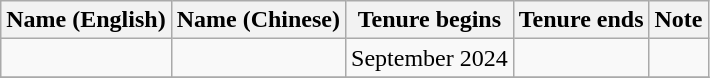<table class="wikitable">
<tr>
<th>Name (English)</th>
<th>Name (Chinese)</th>
<th>Tenure begins</th>
<th>Tenure ends</th>
<th>Note</th>
</tr>
<tr>
<td></td>
<td></td>
<td>September 2024</td>
<td></td>
<td></td>
</tr>
<tr>
</tr>
</table>
